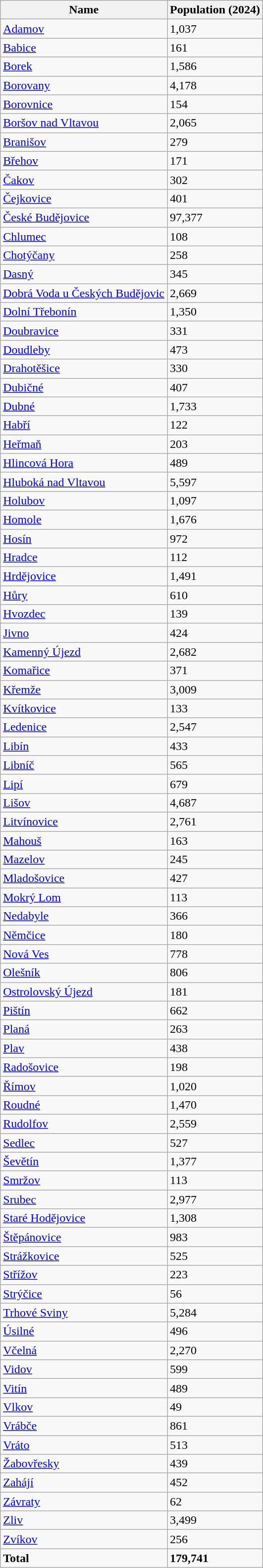<table class="wikitable sortable collapsible collapsed">
<tr>
<th>Name</th>
<th>Population (2024)</th>
</tr>
<tr>
<td><a href='#'>Adamov</a></td>
<td>1,037</td>
</tr>
<tr>
<td><a href='#'>Babice</a></td>
<td>161</td>
</tr>
<tr>
<td><a href='#'>Borek</a></td>
<td>1,586</td>
</tr>
<tr>
<td><a href='#'>Borovany</a></td>
<td>4,178</td>
</tr>
<tr>
<td><a href='#'>Borovnice</a></td>
<td>154</td>
</tr>
<tr>
<td><a href='#'>Boršov nad Vltavou</a></td>
<td>2,065</td>
</tr>
<tr>
<td><a href='#'>Branišov</a></td>
<td>279</td>
</tr>
<tr>
<td><a href='#'>Břehov</a></td>
<td>171</td>
</tr>
<tr>
<td><a href='#'>Čakov</a></td>
<td>302</td>
</tr>
<tr>
<td><a href='#'>Čejkovice</a></td>
<td>401</td>
</tr>
<tr>
<td><a href='#'>České Budějovice</a></td>
<td>97,377</td>
</tr>
<tr>
<td><a href='#'>Chlumec</a></td>
<td>108</td>
</tr>
<tr>
<td><a href='#'>Chotýčany</a></td>
<td>258</td>
</tr>
<tr>
<td><a href='#'>Dasný</a></td>
<td>345</td>
</tr>
<tr>
<td><a href='#'>Dobrá Voda u Českých Budějovic</a></td>
<td>2,669</td>
</tr>
<tr>
<td><a href='#'>Dolní Třebonín</a></td>
<td>1,350</td>
</tr>
<tr>
<td><a href='#'>Doubravice</a></td>
<td>331</td>
</tr>
<tr>
<td><a href='#'>Doudleby</a></td>
<td>473</td>
</tr>
<tr>
<td><a href='#'>Drahotěšice</a></td>
<td>330</td>
</tr>
<tr>
<td><a href='#'>Dubičné</a></td>
<td>407</td>
</tr>
<tr>
<td><a href='#'>Dubné</a></td>
<td>1,733</td>
</tr>
<tr>
<td><a href='#'>Habří</a></td>
<td>122</td>
</tr>
<tr>
<td><a href='#'>Heřmaň</a></td>
<td>203</td>
</tr>
<tr>
<td><a href='#'>Hlincová Hora</a></td>
<td>489</td>
</tr>
<tr>
<td><a href='#'>Hluboká nad Vltavou</a></td>
<td>5,597</td>
</tr>
<tr>
<td><a href='#'>Holubov</a></td>
<td>1,097</td>
</tr>
<tr>
<td><a href='#'>Homole</a></td>
<td>1,676</td>
</tr>
<tr>
<td><a href='#'>Hosín</a></td>
<td>972</td>
</tr>
<tr>
<td><a href='#'>Hradce</a></td>
<td>112</td>
</tr>
<tr>
<td><a href='#'>Hrdějovice</a></td>
<td>1,491</td>
</tr>
<tr>
<td><a href='#'>Hůry</a></td>
<td>610</td>
</tr>
<tr>
<td><a href='#'>Hvozdec</a></td>
<td>139</td>
</tr>
<tr>
<td><a href='#'>Jivno</a></td>
<td>424</td>
</tr>
<tr>
<td><a href='#'>Kamenný Újezd</a></td>
<td>2,682</td>
</tr>
<tr>
<td><a href='#'>Komařice</a></td>
<td>371</td>
</tr>
<tr>
<td><a href='#'>Křemže</a></td>
<td>3,009</td>
</tr>
<tr>
<td><a href='#'>Kvítkovice</a></td>
<td>133</td>
</tr>
<tr>
<td><a href='#'>Ledenice</a></td>
<td>2,547</td>
</tr>
<tr>
<td><a href='#'>Libín</a></td>
<td>433</td>
</tr>
<tr>
<td><a href='#'>Libníč</a></td>
<td>565</td>
</tr>
<tr>
<td><a href='#'>Lipí</a></td>
<td>679</td>
</tr>
<tr>
<td><a href='#'>Lišov</a></td>
<td>4,687</td>
</tr>
<tr>
<td><a href='#'>Litvínovice</a></td>
<td>2,761</td>
</tr>
<tr>
<td><a href='#'>Mahouš</a></td>
<td>163</td>
</tr>
<tr>
<td><a href='#'>Mazelov</a></td>
<td>245</td>
</tr>
<tr>
<td><a href='#'>Mladošovice</a></td>
<td>427</td>
</tr>
<tr>
<td><a href='#'>Mokrý Lom</a></td>
<td>113</td>
</tr>
<tr>
<td><a href='#'>Nedabyle</a></td>
<td>366</td>
</tr>
<tr>
<td><a href='#'>Němčice</a></td>
<td>180</td>
</tr>
<tr>
<td><a href='#'>Nová Ves</a></td>
<td>778</td>
</tr>
<tr>
<td><a href='#'>Olešník</a></td>
<td>806</td>
</tr>
<tr>
<td><a href='#'>Ostrolovský Újezd</a></td>
<td>181</td>
</tr>
<tr>
<td><a href='#'>Pištín</a></td>
<td>662</td>
</tr>
<tr>
<td><a href='#'>Planá</a></td>
<td>263</td>
</tr>
<tr>
<td><a href='#'>Plav</a></td>
<td>438</td>
</tr>
<tr>
<td><a href='#'>Radošovice</a></td>
<td>198</td>
</tr>
<tr>
<td><a href='#'>Římov</a></td>
<td>1,020</td>
</tr>
<tr>
<td><a href='#'>Roudné</a></td>
<td>1,470</td>
</tr>
<tr>
<td><a href='#'>Rudolfov</a></td>
<td>2,559</td>
</tr>
<tr>
<td><a href='#'>Sedlec</a></td>
<td>527</td>
</tr>
<tr>
<td><a href='#'>Ševětín</a></td>
<td>1,377</td>
</tr>
<tr>
<td><a href='#'>Smržov</a></td>
<td>113</td>
</tr>
<tr>
<td><a href='#'>Srubec</a></td>
<td>2,977</td>
</tr>
<tr>
<td><a href='#'>Staré Hodějovice</a></td>
<td>1,308</td>
</tr>
<tr>
<td><a href='#'>Štěpánovice</a></td>
<td>983</td>
</tr>
<tr>
<td><a href='#'>Strážkovice</a></td>
<td>525</td>
</tr>
<tr>
<td><a href='#'>Střížov</a></td>
<td>223</td>
</tr>
<tr>
<td><a href='#'>Strýčice</a></td>
<td>56</td>
</tr>
<tr>
<td><a href='#'>Trhové Sviny</a></td>
<td>5,284</td>
</tr>
<tr>
<td><a href='#'>Úsilné</a></td>
<td>496</td>
</tr>
<tr>
<td><a href='#'>Včelná</a></td>
<td>2,270</td>
</tr>
<tr>
<td><a href='#'>Vidov</a></td>
<td>599</td>
</tr>
<tr>
<td><a href='#'>Vitín</a></td>
<td>489</td>
</tr>
<tr>
<td><a href='#'>Vlkov</a></td>
<td>49</td>
</tr>
<tr>
<td><a href='#'>Vrábče</a></td>
<td>861</td>
</tr>
<tr>
<td><a href='#'>Vráto</a></td>
<td>513</td>
</tr>
<tr>
<td><a href='#'>Žabovřesky</a></td>
<td>439</td>
</tr>
<tr>
<td><a href='#'>Zahájí</a></td>
<td>452</td>
</tr>
<tr>
<td><a href='#'>Závraty</a></td>
<td>62</td>
</tr>
<tr>
<td><a href='#'>Zliv</a></td>
<td>3,499</td>
</tr>
<tr>
<td><a href='#'>Zvíkov</a></td>
<td>256</td>
</tr>
<tr>
<td><strong>Total</strong></td>
<td><strong>179,741</strong></td>
</tr>
</table>
